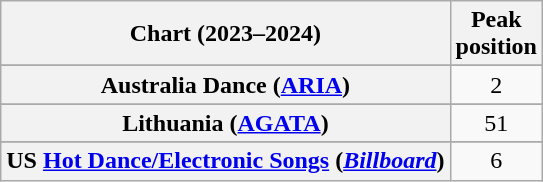<table class="wikitable sortable plainrowheaders" style="text-align:center">
<tr>
<th scope="col">Chart (2023–2024)</th>
<th scope="col">Peak<br>position</th>
</tr>
<tr>
</tr>
<tr>
<th scope="row">Australia Dance (<a href='#'>ARIA</a>)</th>
<td>2</td>
</tr>
<tr>
</tr>
<tr>
</tr>
<tr>
<th scope="row">Lithuania (<a href='#'>AGATA</a>)</th>
<td>51</td>
</tr>
<tr>
</tr>
<tr>
</tr>
<tr>
</tr>
<tr>
</tr>
<tr>
<th scope="row">US <a href='#'>Hot Dance/Electronic Songs</a> (<em><a href='#'>Billboard</a></em>)</th>
<td>6</td>
</tr>
</table>
